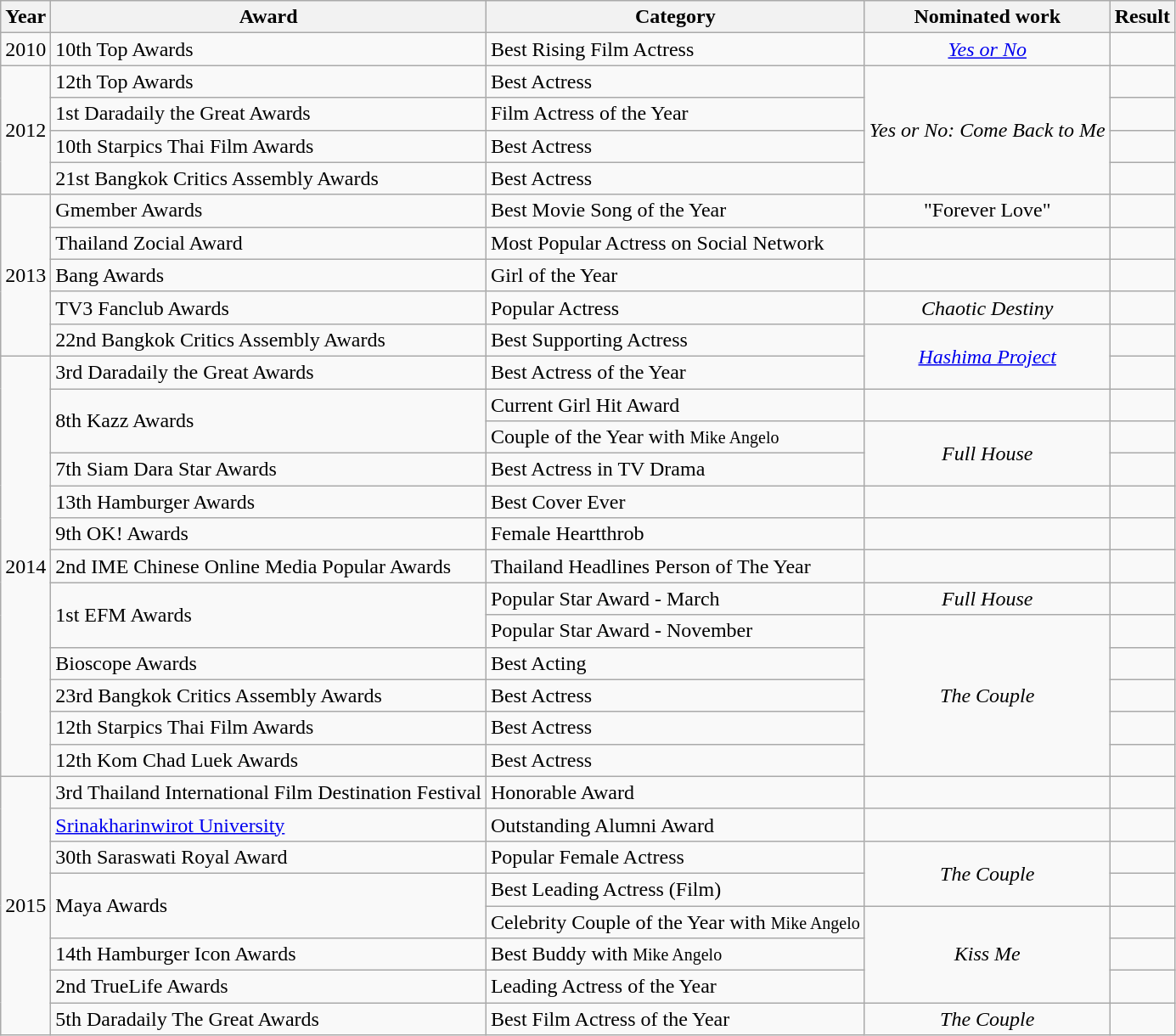<table class="wikitable">
<tr>
<th>Year</th>
<th>Award</th>
<th>Category</th>
<th>Nominated work</th>
<th>Result</th>
</tr>
<tr>
<td style="text-align:center;">2010</td>
<td>10th Top Awards</td>
<td>Best Rising Film Actress</td>
<td style="text-align:center;"><em><a href='#'>Yes or No</a></em></td>
<td></td>
</tr>
<tr>
<td rowspan="4" style="text-align:center;">2012</td>
<td>12th Top Awards</td>
<td>Best Actress</td>
<td rowspan="4" style="text-align:center;"><em>Yes or No: Come Back to Me</em></td>
<td></td>
</tr>
<tr>
<td>1st Daradaily the Great Awards</td>
<td>Film Actress of the Year</td>
<td></td>
</tr>
<tr>
<td>10th Starpics Thai Film Awards</td>
<td>Best Actress</td>
<td></td>
</tr>
<tr>
<td>21st Bangkok Critics Assembly Awards</td>
<td>Best Actress</td>
<td></td>
</tr>
<tr>
<td rowspan="5" style="text-align:center;">2013</td>
<td>Gmember Awards</td>
<td>Best Movie Song of the Year</td>
<td style="text-align:center;">"Forever Love"</td>
<td></td>
</tr>
<tr>
<td>Thailand Zocial Award</td>
<td>Most Popular Actress on Social Network</td>
<td></td>
<td></td>
</tr>
<tr>
<td>Bang Awards</td>
<td>Girl of the Year</td>
<td></td>
<td></td>
</tr>
<tr>
<td>TV3 Fanclub Awards</td>
<td>Popular Actress</td>
<td style="text-align:center;"><em>Chaotic Destiny</em></td>
<td></td>
</tr>
<tr>
<td>22nd Bangkok Critics Assembly Awards</td>
<td>Best Supporting Actress</td>
<td rowspan="2" style="text-align:center;"><em><a href='#'>Hashima Project</a></em></td>
<td></td>
</tr>
<tr>
<td rowspan="13" style="text-align:center;">2014</td>
<td>3rd Daradaily the Great Awards</td>
<td>Best Actress of the Year</td>
<td></td>
</tr>
<tr>
<td rowspan="2">8th Kazz Awards</td>
<td>Current Girl Hit Award</td>
<td></td>
<td></td>
</tr>
<tr>
<td>Couple of the Year with <small>Mike Angelo</small></td>
<td rowspan="2" style="text-align:center;"><em>Full House</em></td>
<td></td>
</tr>
<tr>
<td>7th Siam Dara Star Awards</td>
<td>Best Actress in TV Drama</td>
<td></td>
</tr>
<tr>
<td>13th Hamburger Awards</td>
<td>Best Cover Ever</td>
<td></td>
<td></td>
</tr>
<tr>
<td>9th OK! Awards</td>
<td>Female Heartthrob</td>
<td></td>
<td></td>
</tr>
<tr>
<td>2nd IME Chinese Online Media Popular Awards</td>
<td>Thailand Headlines Person of The Year</td>
<td></td>
<td></td>
</tr>
<tr>
<td rowspan="2">1st EFM Awards</td>
<td>Popular Star Award - March</td>
<td style="text-align:center;"><em>Full House</em></td>
<td></td>
</tr>
<tr>
<td>Popular Star Award - November</td>
<td rowspan="5" style="text-align:center;"><em>The Couple</em></td>
<td></td>
</tr>
<tr>
<td>Bioscope Awards</td>
<td>Best Acting</td>
<td></td>
</tr>
<tr>
<td>23rd Bangkok Critics Assembly Awards</td>
<td>Best Actress</td>
<td></td>
</tr>
<tr>
<td>12th Starpics Thai Film Awards</td>
<td>Best Actress</td>
<td></td>
</tr>
<tr>
<td>12th Kom Chad Luek Awards</td>
<td>Best Actress</td>
<td></td>
</tr>
<tr>
<td rowspan="8" style="text-align:center;">2015</td>
<td>3rd Thailand International Film Destination Festival</td>
<td>Honorable Award</td>
<td></td>
<td></td>
</tr>
<tr>
<td><a href='#'>Srinakharinwirot University</a></td>
<td>Outstanding Alumni Award</td>
<td></td>
<td></td>
</tr>
<tr>
<td>30th Saraswati Royal Award</td>
<td>Popular Female Actress</td>
<td rowspan="2" style="text-align:center;"><em>The Couple</em></td>
<td></td>
</tr>
<tr>
<td rowspan="2">Maya Awards</td>
<td>Best Leading Actress (Film)</td>
<td></td>
</tr>
<tr>
<td>Celebrity Couple of the Year with <small>Mike Angelo</small></td>
<td rowspan="3" style="text-align:center;"><em>Kiss Me</em></td>
<td></td>
</tr>
<tr>
<td>14th Hamburger Icon Awards</td>
<td>Best Buddy with <small>Mike Angelo</small></td>
<td></td>
</tr>
<tr>
<td>2nd TrueLife Awards</td>
<td>Leading Actress of the Year</td>
<td></td>
</tr>
<tr>
<td>5th Daradaily The Great Awards</td>
<td>Best Film Actress of the Year</td>
<td style="text-align:center;"><em>The Couple</em></td>
<td></td>
</tr>
</table>
